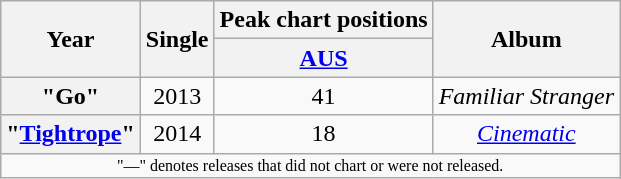<table class="wikitable plainrowheaders" style="text-align:center;">
<tr>
<th scope="col" rowspan="2">Year</th>
<th scope="col" rowspan="2">Single</th>
<th scope="col" colspan="1">Peak chart positions</th>
<th scope="col" rowspan="2">Album</th>
</tr>
<tr>
<th><a href='#'>AUS</a><br></th>
</tr>
<tr>
<th scope="row">"Go"<br></th>
<td>2013</td>
<td>41</td>
<td><em>Familiar Stranger</em></td>
</tr>
<tr>
<th scope="row">"<a href='#'>Tightrope</a>"<br></th>
<td>2014</td>
<td>18</td>
<td><em><a href='#'>Cinematic</a></em></td>
</tr>
<tr>
<td colspan="20" style="font-size:8pt">"—" denotes releases that did not chart or were not released.</td>
</tr>
</table>
